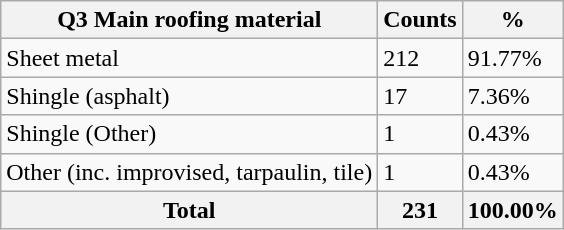<table class="wikitable sortable">
<tr>
<th>Q3 Main roofing material</th>
<th>Counts</th>
<th>%</th>
</tr>
<tr>
<td>Sheet metal</td>
<td>212</td>
<td>91.77%</td>
</tr>
<tr>
<td>Shingle (asphalt)</td>
<td>17</td>
<td>7.36%</td>
</tr>
<tr>
<td>Shingle (Other)</td>
<td>1</td>
<td>0.43%</td>
</tr>
<tr>
<td>Other (inc. improvised, tarpaulin, tile)</td>
<td>1</td>
<td>0.43%</td>
</tr>
<tr>
<th>Total</th>
<th>231</th>
<th>100.00%</th>
</tr>
</table>
